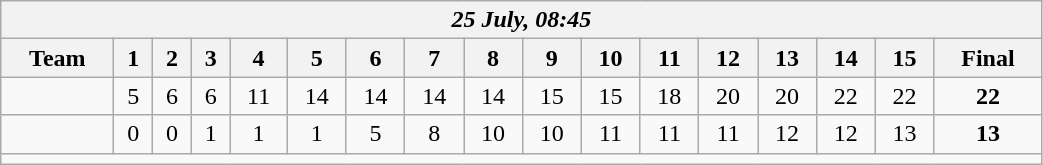<table class=wikitable style="text-align:center; width: 55%">
<tr>
<th colspan=17><em>25 July, 08:45</em></th>
</tr>
<tr>
<th>Team</th>
<th>1</th>
<th>2</th>
<th>3</th>
<th>4</th>
<th>5</th>
<th>6</th>
<th>7</th>
<th>8</th>
<th>9</th>
<th>10</th>
<th>11</th>
<th>12</th>
<th>13</th>
<th>14</th>
<th>15</th>
<th>Final</th>
</tr>
<tr>
<td align=left><strong></strong></td>
<td>5</td>
<td>6</td>
<td>6</td>
<td>11</td>
<td>14</td>
<td>14</td>
<td>14</td>
<td>14</td>
<td>15</td>
<td>15</td>
<td>18</td>
<td>20</td>
<td>20</td>
<td>22</td>
<td>22</td>
<td><strong>22</strong></td>
</tr>
<tr>
<td align=left></td>
<td>0</td>
<td>0</td>
<td>1</td>
<td>1</td>
<td>1</td>
<td>5</td>
<td>8</td>
<td>10</td>
<td>10</td>
<td>11</td>
<td>11</td>
<td>11</td>
<td>12</td>
<td>12</td>
<td>13</td>
<td><strong>13</strong></td>
</tr>
<tr>
<td colspan=17></td>
</tr>
</table>
